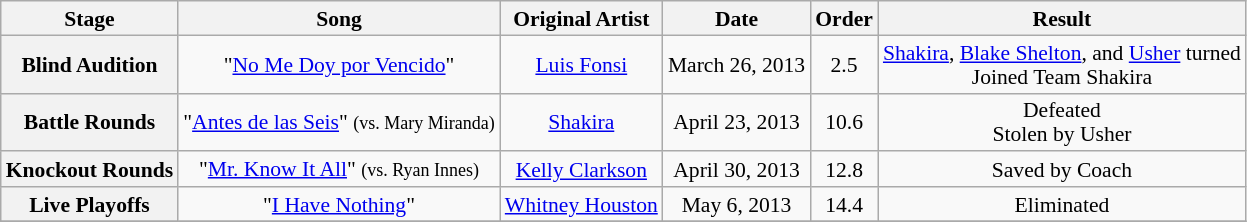<table class="wikitable" style="text-align:center; font-size:90%; line-height:16px;">
<tr>
<th scope="col">Stage</th>
<th scope="col">Song</th>
<th scope="col">Original Artist</th>
<th scope="col">Date</th>
<th scope="col">Order</th>
<th scope="col">Result</th>
</tr>
<tr>
<th scope="row">Blind Audition</th>
<td>"<a href='#'>No Me Doy por Vencido</a>"</td>
<td><a href='#'>Luis Fonsi</a></td>
<td>March 26, 2013</td>
<td>2.5</td>
<td><a href='#'>Shakira</a>, <a href='#'>Blake Shelton</a>, and <a href='#'>Usher</a> turned<br>Joined Team Shakira</td>
</tr>
<tr>
<th scope="row">Battle Rounds</th>
<td>"<a href='#'>Antes de las Seis</a>" <small>(vs. Mary Miranda)</small></td>
<td><a href='#'>Shakira</a></td>
<td>April 23, 2013</td>
<td>10.6</td>
<td>Defeated<br>Stolen by Usher</td>
</tr>
<tr>
<th scope="row">Knockout Rounds</th>
<td>"<a href='#'>Mr. Know It All</a>" <small>(vs. Ryan Innes)</small></td>
<td><a href='#'>Kelly Clarkson</a></td>
<td>April 30, 2013</td>
<td>12.8</td>
<td>Saved by Coach</td>
</tr>
<tr>
<th scope="row">Live Playoffs</th>
<td>"<a href='#'>I Have Nothing</a>"</td>
<td><a href='#'>Whitney Houston</a></td>
<td>May 6, 2013</td>
<td>14.4</td>
<td>Eliminated</td>
</tr>
<tr>
</tr>
</table>
